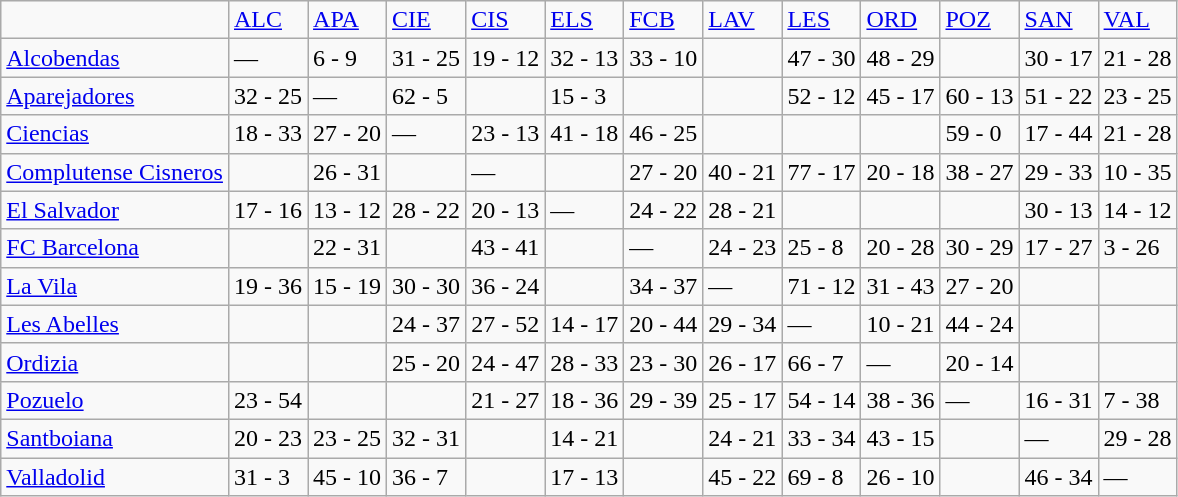<table class="wikitable">
<tr>
<td></td>
<td><a href='#'>ALC</a></td>
<td><a href='#'>APA</a></td>
<td><a href='#'>CIE</a></td>
<td><a href='#'>CIS</a></td>
<td><a href='#'>ELS</a></td>
<td><a href='#'>FCB</a></td>
<td><a href='#'>LAV</a></td>
<td><a href='#'>LES</a></td>
<td><a href='#'>ORD</a></td>
<td><a href='#'>POZ</a></td>
<td><a href='#'>SAN</a></td>
<td><a href='#'>VAL</a></td>
</tr>
<tr>
<td><a href='#'>Alcobendas</a></td>
<td>—</td>
<td>6 - 9</td>
<td>31 - 25</td>
<td>19 - 12</td>
<td>32 - 13</td>
<td>33 - 10</td>
<td></td>
<td>47 - 30</td>
<td>48 - 29</td>
<td></td>
<td>30 - 17</td>
<td>21 - 28</td>
</tr>
<tr>
<td><a href='#'>Aparejadores</a></td>
<td>32 - 25</td>
<td>—</td>
<td>62 - 5</td>
<td></td>
<td>15 - 3</td>
<td></td>
<td></td>
<td>52 - 12</td>
<td>45 - 17</td>
<td>60 - 13</td>
<td>51 - 22</td>
<td>23 - 25</td>
</tr>
<tr>
<td><a href='#'>Ciencias</a></td>
<td>18 - 33</td>
<td>27 - 20</td>
<td>—</td>
<td>23 - 13</td>
<td>41 - 18</td>
<td>46 - 25</td>
<td></td>
<td></td>
<td></td>
<td>59 - 0</td>
<td>17 - 44</td>
<td>21 - 28</td>
</tr>
<tr>
<td><a href='#'>Complutense Cisneros</a></td>
<td></td>
<td>26 - 31</td>
<td></td>
<td>—</td>
<td></td>
<td>27 - 20</td>
<td>40 - 21</td>
<td>77 - 17</td>
<td>20 - 18</td>
<td>38 - 27</td>
<td>29 - 33</td>
<td>10 - 35</td>
</tr>
<tr>
<td><a href='#'>El Salvador</a></td>
<td>17 - 16</td>
<td>13 - 12</td>
<td>28 - 22</td>
<td>20 - 13</td>
<td>—</td>
<td>24 - 22</td>
<td>28 - 21</td>
<td></td>
<td></td>
<td></td>
<td>30 - 13</td>
<td>14 - 12</td>
</tr>
<tr>
<td><a href='#'>FC Barcelona</a></td>
<td></td>
<td>22 - 31</td>
<td></td>
<td>43 - 41</td>
<td></td>
<td>—</td>
<td>24 - 23</td>
<td>25 - 8</td>
<td>20 - 28</td>
<td>30 - 29</td>
<td>17 - 27</td>
<td>3 - 26</td>
</tr>
<tr>
<td><a href='#'>La Vila</a></td>
<td>19 - 36</td>
<td>15 - 19</td>
<td>30 - 30</td>
<td>36 - 24</td>
<td></td>
<td>34 - 37</td>
<td>—</td>
<td>71 - 12</td>
<td>31 - 43</td>
<td>27 - 20</td>
<td></td>
<td></td>
</tr>
<tr>
<td><a href='#'>Les Abelles</a></td>
<td></td>
<td></td>
<td>24 - 37</td>
<td>27 - 52</td>
<td>14 - 17</td>
<td>20 - 44</td>
<td>29 - 34</td>
<td>—</td>
<td>10 - 21</td>
<td>44 - 24</td>
<td></td>
<td></td>
</tr>
<tr>
<td><a href='#'>Ordizia</a></td>
<td></td>
<td></td>
<td>25 - 20</td>
<td>24 - 47</td>
<td>28 - 33</td>
<td>23 - 30</td>
<td>26 - 17</td>
<td>66 - 7</td>
<td>—</td>
<td>20 - 14</td>
<td></td>
<td></td>
</tr>
<tr>
<td><a href='#'>Pozuelo</a></td>
<td>23 - 54</td>
<td></td>
<td></td>
<td>21 - 27</td>
<td>18 - 36</td>
<td>29 - 39</td>
<td>25 - 17</td>
<td>54 - 14</td>
<td>38 - 36</td>
<td>—</td>
<td>16 - 31</td>
<td>7 - 38</td>
</tr>
<tr>
<td><a href='#'>Santboiana</a></td>
<td>20 - 23</td>
<td>23 - 25</td>
<td>32 - 31</td>
<td></td>
<td>14 - 21</td>
<td></td>
<td>24 - 21</td>
<td>33 - 34</td>
<td>43 - 15</td>
<td></td>
<td>—</td>
<td>29 - 28</td>
</tr>
<tr>
<td><a href='#'>Valladolid</a></td>
<td>31 - 3</td>
<td>45 - 10</td>
<td>36 - 7</td>
<td></td>
<td>17 - 13</td>
<td></td>
<td>45 - 22</td>
<td>69 - 8</td>
<td>26 - 10</td>
<td></td>
<td>46 - 34</td>
<td>—</td>
</tr>
</table>
